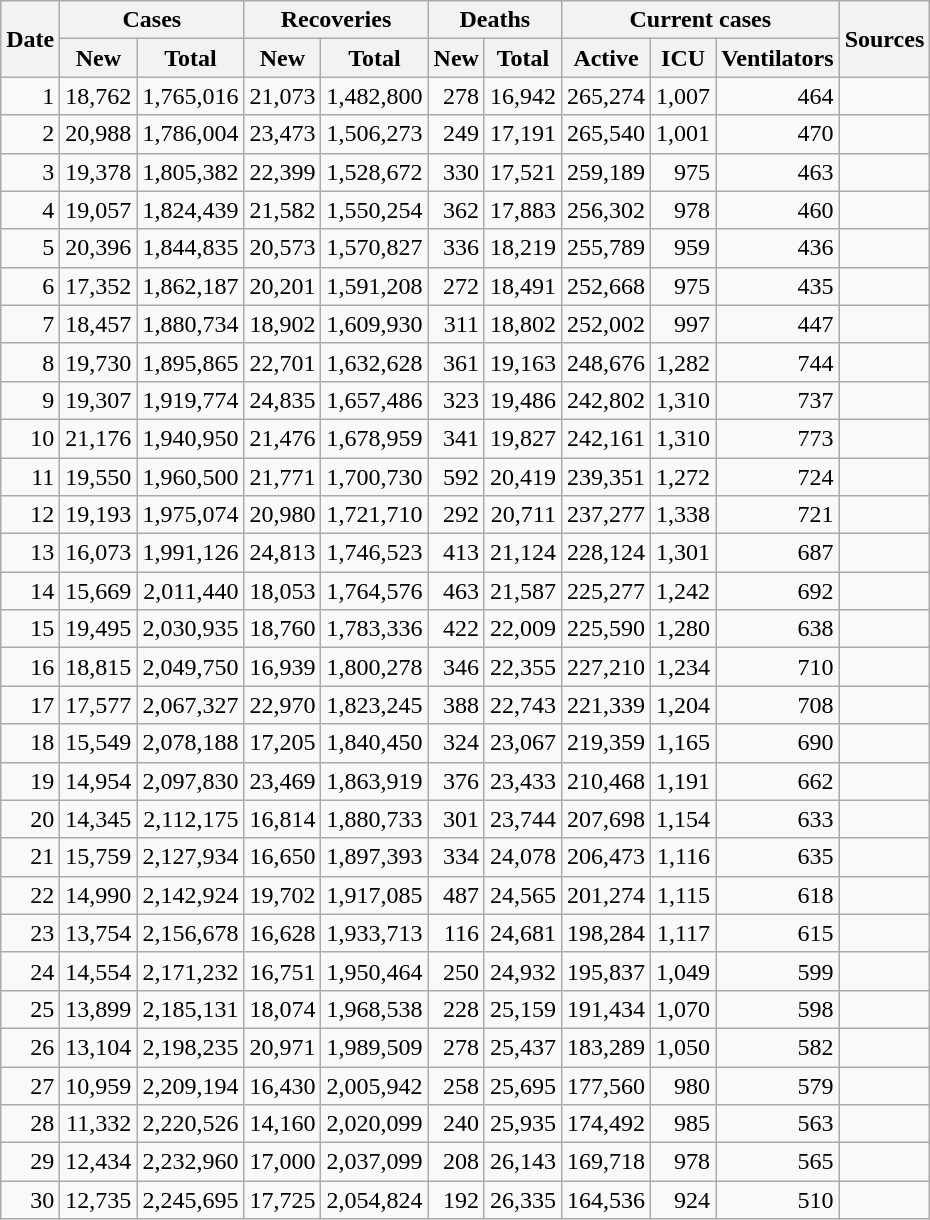<table class="wikitable sortable mw-collapsible mw-collapsed sticky-header-multi sort-under" style="text-align:right;">
<tr>
<th rowspan=2>Date</th>
<th colspan=2>Cases</th>
<th colspan=2>Recoveries</th>
<th colspan=2>Deaths</th>
<th colspan=3>Current cases</th>
<th rowspan=2 class="unsortable">Sources</th>
</tr>
<tr>
<th>New</th>
<th>Total</th>
<th>New</th>
<th>Total</th>
<th>New</th>
<th>Total</th>
<th>Active</th>
<th>ICU</th>
<th>Ventilators</th>
</tr>
<tr>
<td>1</td>
<td>18,762</td>
<td>1,765,016</td>
<td>21,073</td>
<td>1,482,800</td>
<td>278</td>
<td>16,942</td>
<td>265,274</td>
<td>1,007</td>
<td>464</td>
<td></td>
</tr>
<tr>
<td>2</td>
<td>20,988</td>
<td>1,786,004</td>
<td>23,473</td>
<td>1,506,273</td>
<td>249</td>
<td>17,191</td>
<td>265,540</td>
<td>1,001</td>
<td>470</td>
<td></td>
</tr>
<tr>
<td>3</td>
<td>19,378</td>
<td>1,805,382</td>
<td>22,399</td>
<td>1,528,672</td>
<td>330</td>
<td>17,521</td>
<td>259,189</td>
<td>975</td>
<td>463</td>
<td></td>
</tr>
<tr>
<td>4</td>
<td>19,057</td>
<td>1,824,439</td>
<td>21,582</td>
<td>1,550,254</td>
<td>362</td>
<td>17,883</td>
<td>256,302</td>
<td>978</td>
<td>460</td>
<td></td>
</tr>
<tr>
<td>5</td>
<td>20,396</td>
<td>1,844,835</td>
<td>20,573</td>
<td>1,570,827</td>
<td>336</td>
<td>18,219</td>
<td>255,789</td>
<td>959</td>
<td>436</td>
<td></td>
</tr>
<tr>
<td>6</td>
<td>17,352</td>
<td>1,862,187</td>
<td>20,201</td>
<td>1,591,208</td>
<td>272</td>
<td>18,491</td>
<td>252,668</td>
<td>975</td>
<td>435</td>
<td></td>
</tr>
<tr>
<td>7</td>
<td>18,457</td>
<td>1,880,734</td>
<td>18,902</td>
<td>1,609,930</td>
<td>311</td>
<td>18,802</td>
<td>252,002</td>
<td>997</td>
<td>447</td>
<td></td>
</tr>
<tr>
<td>8</td>
<td>19,730</td>
<td>1,895,865</td>
<td>22,701</td>
<td>1,632,628</td>
<td>361</td>
<td>19,163</td>
<td>248,676</td>
<td>1,282</td>
<td>744</td>
<td></td>
</tr>
<tr>
<td>9</td>
<td>19,307</td>
<td>1,919,774</td>
<td>24,835</td>
<td>1,657,486</td>
<td>323</td>
<td>19,486</td>
<td>242,802</td>
<td>1,310</td>
<td>737</td>
<td></td>
</tr>
<tr>
<td>10</td>
<td>21,176</td>
<td>1,940,950</td>
<td>21,476</td>
<td>1,678,959</td>
<td>341</td>
<td>19,827</td>
<td>242,161</td>
<td>1,310</td>
<td>773</td>
<td></td>
</tr>
<tr>
<td>11</td>
<td>19,550</td>
<td>1,960,500</td>
<td>21,771</td>
<td>1,700,730</td>
<td>592</td>
<td>20,419</td>
<td>239,351</td>
<td>1,272</td>
<td>724</td>
<td></td>
</tr>
<tr>
<td>12</td>
<td>19,193</td>
<td>1,975,074</td>
<td>20,980</td>
<td>1,721,710</td>
<td>292</td>
<td>20,711</td>
<td>237,277</td>
<td>1,338</td>
<td>721</td>
<td></td>
</tr>
<tr>
<td>13</td>
<td>16,073</td>
<td>1,991,126</td>
<td>24,813</td>
<td>1,746,523</td>
<td>413</td>
<td>21,124</td>
<td>228,124</td>
<td>1,301</td>
<td>687</td>
<td></td>
</tr>
<tr>
<td>14</td>
<td>15,669</td>
<td>2,011,440</td>
<td>18,053</td>
<td>1,764,576</td>
<td>463</td>
<td>21,587</td>
<td>225,277</td>
<td>1,242</td>
<td>692</td>
<td></td>
</tr>
<tr>
<td>15</td>
<td>19,495</td>
<td>2,030,935</td>
<td>18,760</td>
<td>1,783,336</td>
<td>422</td>
<td>22,009</td>
<td>225,590</td>
<td>1,280</td>
<td>638</td>
<td></td>
</tr>
<tr>
<td>16</td>
<td>18,815</td>
<td>2,049,750</td>
<td>16,939</td>
<td>1,800,278</td>
<td>346</td>
<td>22,355</td>
<td>227,210</td>
<td>1,234</td>
<td>710</td>
<td></td>
</tr>
<tr>
<td>17</td>
<td>17,577</td>
<td>2,067,327</td>
<td>22,970</td>
<td>1,823,245</td>
<td>388</td>
<td>22,743</td>
<td>221,339</td>
<td>1,204</td>
<td>708</td>
<td></td>
</tr>
<tr>
<td>18</td>
<td>15,549</td>
<td>2,078,188</td>
<td>17,205</td>
<td>1,840,450</td>
<td>324</td>
<td>23,067</td>
<td>219,359</td>
<td>1,165</td>
<td>690</td>
<td></td>
</tr>
<tr>
<td>19</td>
<td>14,954</td>
<td>2,097,830</td>
<td>23,469</td>
<td>1,863,919</td>
<td>376</td>
<td>23,433</td>
<td>210,468</td>
<td>1,191</td>
<td>662</td>
<td></td>
</tr>
<tr>
<td>20</td>
<td>14,345</td>
<td>2,112,175</td>
<td>16,814</td>
<td>1,880,733</td>
<td>301</td>
<td>23,744</td>
<td>207,698</td>
<td>1,154</td>
<td>633</td>
<td></td>
</tr>
<tr>
<td>21</td>
<td>15,759</td>
<td>2,127,934</td>
<td>16,650</td>
<td>1,897,393</td>
<td>334</td>
<td>24,078</td>
<td>206,473</td>
<td>1,116</td>
<td>635</td>
<td></td>
</tr>
<tr>
<td>22</td>
<td>14,990</td>
<td>2,142,924</td>
<td>19,702</td>
<td>1,917,085</td>
<td>487</td>
<td>24,565</td>
<td>201,274</td>
<td>1,115</td>
<td>618</td>
<td></td>
</tr>
<tr>
<td>23</td>
<td>13,754</td>
<td>2,156,678</td>
<td>16,628</td>
<td>1,933,713</td>
<td>116</td>
<td>24,681</td>
<td>198,284</td>
<td>1,117</td>
<td>615</td>
<td></td>
</tr>
<tr>
<td>24</td>
<td>14,554</td>
<td>2,171,232</td>
<td>16,751</td>
<td>1,950,464</td>
<td>250</td>
<td>24,932</td>
<td>195,837</td>
<td>1,049</td>
<td>599</td>
<td></td>
</tr>
<tr>
<td>25</td>
<td>13,899</td>
<td>2,185,131</td>
<td>18,074</td>
<td>1,968,538</td>
<td>228</td>
<td>25,159</td>
<td>191,434</td>
<td>1,070</td>
<td>598</td>
<td></td>
</tr>
<tr>
<td>26</td>
<td>13,104</td>
<td>2,198,235</td>
<td>20,971</td>
<td>1,989,509</td>
<td>278</td>
<td>25,437</td>
<td>183,289</td>
<td>1,050</td>
<td>582</td>
<td></td>
</tr>
<tr>
<td>27</td>
<td>10,959</td>
<td>2,209,194</td>
<td>16,430</td>
<td>2,005,942</td>
<td>258</td>
<td>25,695</td>
<td>177,560</td>
<td>980</td>
<td>579</td>
<td></td>
</tr>
<tr>
<td>28</td>
<td>11,332</td>
<td>2,220,526</td>
<td>14,160</td>
<td>2,020,099</td>
<td>240</td>
<td>25,935</td>
<td>174,492</td>
<td>985</td>
<td>563</td>
<td></td>
</tr>
<tr>
<td>29</td>
<td>12,434</td>
<td>2,232,960</td>
<td>17,000</td>
<td>2,037,099</td>
<td>208</td>
<td>26,143</td>
<td>169,718</td>
<td>978</td>
<td>565</td>
<td></td>
</tr>
<tr>
<td>30</td>
<td>12,735</td>
<td>2,245,695</td>
<td>17,725</td>
<td>2,054,824</td>
<td>192</td>
<td>26,335</td>
<td>164,536</td>
<td>924</td>
<td>510</td>
<td></td>
</tr>
</table>
